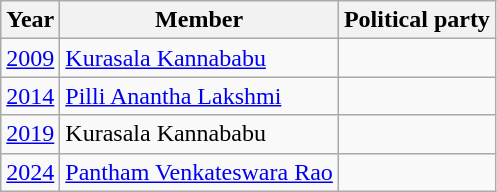<table class="wikitable sortable">
<tr>
<th>Year</th>
<th>Member</th>
<th colspan="2">Political party</th>
</tr>
<tr>
<td><a href='#'>2009</a></td>
<td><a href='#'>Kurasala Kannababu</a></td>
<td></td>
</tr>
<tr>
<td><a href='#'>2014</a></td>
<td><a href='#'>Pilli Anantha Lakshmi</a></td>
<td></td>
</tr>
<tr>
<td><a href='#'>2019</a></td>
<td>Kurasala Kannababu</td>
<td></td>
</tr>
<tr>
<td><a href='#'>2024</a></td>
<td><a href='#'>Pantham Venkateswara Rao</a></td>
<td></td>
</tr>
</table>
